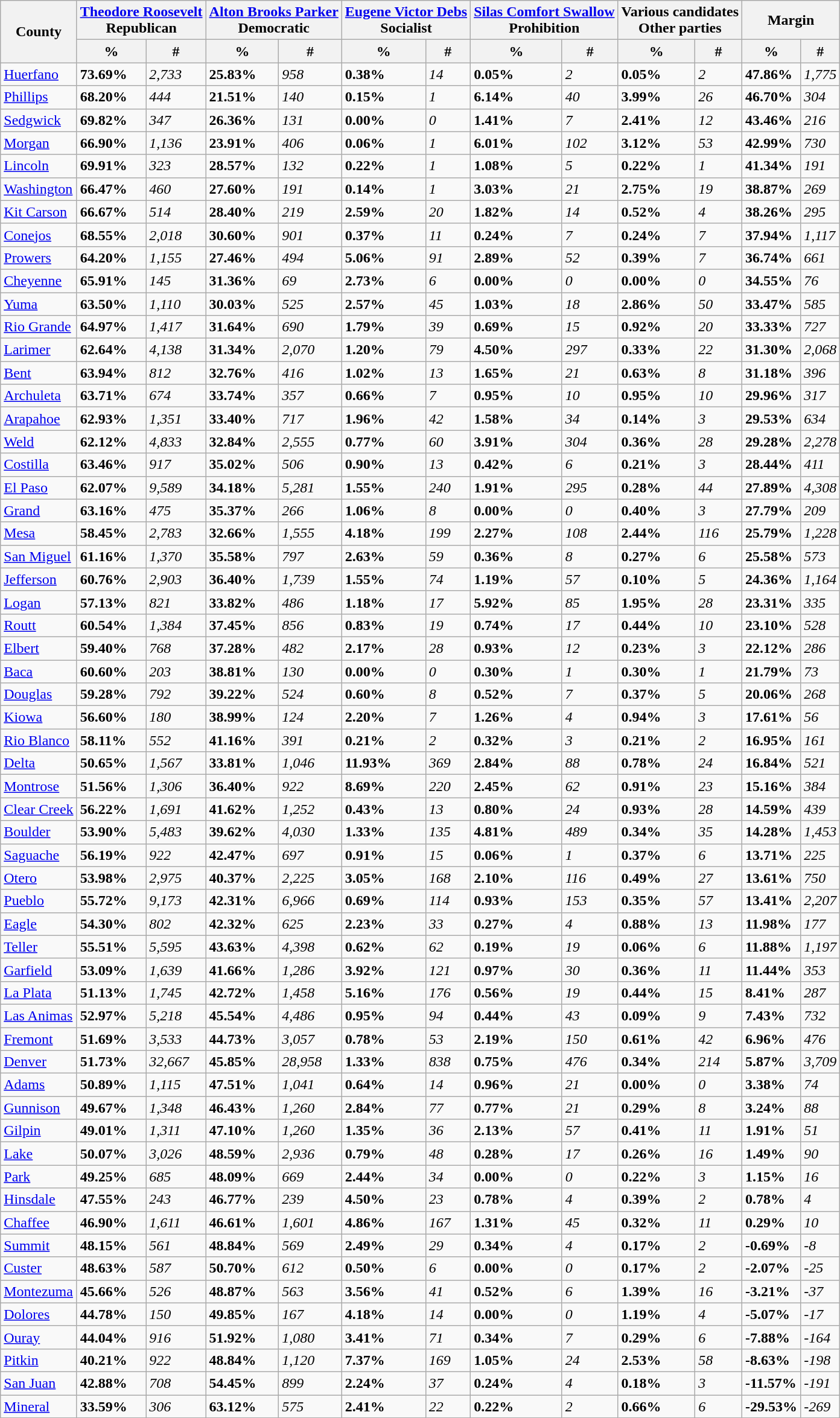<table class="wikitable sortable">
<tr>
<th rowspan="2">County</th>
<th colspan="2"><a href='#'>Theodore Roosevelt</a><br>Republican</th>
<th colspan="2"><a href='#'>Alton Brooks Parker</a><br>Democratic</th>
<th colspan="2"><a href='#'>Eugene Victor Debs</a><br>Socialist</th>
<th colspan="2"><a href='#'>Silas Comfort Swallow</a><br>Prohibition</th>
<th colspan="2">Various candidates<br>Other parties</th>
<th colspan="2">Margin</th>
</tr>
<tr>
<th data-sort-type="number">%</th>
<th data-sort-type="number">#</th>
<th data-sort-type="number">%</th>
<th data-sort-type="number">#</th>
<th data-sort-type="number">%</th>
<th data-sort-type="number">#</th>
<th data-sort-type="number">%</th>
<th data-sort-type="number">#</th>
<th data-sort-type="number">%</th>
<th data-sort-type="number">#</th>
<th data-sort-type="number">%</th>
<th data-sort-type="number">#</th>
</tr>
<tr>
<td><a href='#'>Huerfano</a></td>
<td><strong>73.69%</strong></td>
<td><em>2,733</em></td>
<td><strong>25.83%</strong></td>
<td><em>958</em></td>
<td><strong>0.38%</strong></td>
<td><em>14</em></td>
<td><strong>0.05%</strong></td>
<td><em>2</em></td>
<td><strong>0.05%</strong></td>
<td><em>2</em></td>
<td><strong>47.86%</strong></td>
<td><em>1,775</em></td>
</tr>
<tr>
<td><a href='#'>Phillips</a></td>
<td><strong>68.20%</strong></td>
<td><em>444</em></td>
<td><strong>21.51%</strong></td>
<td><em>140</em></td>
<td><strong>0.15%</strong></td>
<td><em>1</em></td>
<td><strong>6.14%</strong></td>
<td><em>40</em></td>
<td><strong>3.99%</strong></td>
<td><em>26</em></td>
<td><strong>46.70%</strong></td>
<td><em>304</em></td>
</tr>
<tr>
<td><a href='#'>Sedgwick</a></td>
<td><strong>69.82%</strong></td>
<td><em>347</em></td>
<td><strong>26.36%</strong></td>
<td><em>131</em></td>
<td><strong>0.00%</strong></td>
<td><em>0</em></td>
<td><strong>1.41%</strong></td>
<td><em>7</em></td>
<td><strong>2.41%</strong></td>
<td><em>12</em></td>
<td><strong>43.46%</strong></td>
<td><em>216</em></td>
</tr>
<tr>
<td><a href='#'>Morgan</a></td>
<td><strong>66.90%</strong></td>
<td><em>1,136</em></td>
<td><strong>23.91%</strong></td>
<td><em>406</em></td>
<td><strong>0.06%</strong></td>
<td><em>1</em></td>
<td><strong>6.01%</strong></td>
<td><em>102</em></td>
<td><strong>3.12%</strong></td>
<td><em>53</em></td>
<td><strong>42.99%</strong></td>
<td><em>730</em></td>
</tr>
<tr>
<td><a href='#'>Lincoln</a></td>
<td><strong>69.91%</strong></td>
<td><em>323</em></td>
<td><strong>28.57%</strong></td>
<td><em>132</em></td>
<td><strong>0.22%</strong></td>
<td><em>1</em></td>
<td><strong>1.08%</strong></td>
<td><em>5</em></td>
<td><strong>0.22%</strong></td>
<td><em>1</em></td>
<td><strong>41.34%</strong></td>
<td><em>191</em></td>
</tr>
<tr>
<td><a href='#'>Washington</a></td>
<td><strong>66.47%</strong></td>
<td><em>460</em></td>
<td><strong>27.60%</strong></td>
<td><em>191</em></td>
<td><strong>0.14%</strong></td>
<td><em>1</em></td>
<td><strong>3.03%</strong></td>
<td><em>21</em></td>
<td><strong>2.75%</strong></td>
<td><em>19</em></td>
<td><strong>38.87%</strong></td>
<td><em>269</em></td>
</tr>
<tr>
<td><a href='#'>Kit Carson</a></td>
<td><strong>66.67%</strong></td>
<td><em>514</em></td>
<td><strong>28.40%</strong></td>
<td><em>219</em></td>
<td><strong>2.59%</strong></td>
<td><em>20</em></td>
<td><strong>1.82%</strong></td>
<td><em>14</em></td>
<td><strong>0.52%</strong></td>
<td><em>4</em></td>
<td><strong>38.26%</strong></td>
<td><em>295</em></td>
</tr>
<tr>
<td><a href='#'>Conejos</a></td>
<td><strong>68.55%</strong></td>
<td><em>2,018</em></td>
<td><strong>30.60%</strong></td>
<td><em>901</em></td>
<td><strong>0.37%</strong></td>
<td><em>11</em></td>
<td><strong>0.24%</strong></td>
<td><em>7</em></td>
<td><strong>0.24%</strong></td>
<td><em>7</em></td>
<td><strong>37.94%</strong></td>
<td><em>1,117</em></td>
</tr>
<tr>
<td><a href='#'>Prowers</a></td>
<td><strong>64.20%</strong></td>
<td><em>1,155</em></td>
<td><strong>27.46%</strong></td>
<td><em>494</em></td>
<td><strong>5.06%</strong></td>
<td><em>91</em></td>
<td><strong>2.89%</strong></td>
<td><em>52</em></td>
<td><strong>0.39%</strong></td>
<td><em>7</em></td>
<td><strong>36.74%</strong></td>
<td><em>661</em></td>
</tr>
<tr>
<td><a href='#'>Cheyenne</a></td>
<td><strong>65.91%</strong></td>
<td><em>145</em></td>
<td><strong>31.36%</strong></td>
<td><em>69</em></td>
<td><strong>2.73%</strong></td>
<td><em>6</em></td>
<td><strong>0.00%</strong></td>
<td><em>0</em></td>
<td><strong>0.00%</strong></td>
<td><em>0</em></td>
<td><strong>34.55%</strong></td>
<td><em>76</em></td>
</tr>
<tr>
<td><a href='#'>Yuma</a></td>
<td><strong>63.50%</strong></td>
<td><em>1,110</em></td>
<td><strong>30.03%</strong></td>
<td><em>525</em></td>
<td><strong>2.57%</strong></td>
<td><em>45</em></td>
<td><strong>1.03%</strong></td>
<td><em>18</em></td>
<td><strong>2.86%</strong></td>
<td><em>50</em></td>
<td><strong>33.47%</strong></td>
<td><em>585</em></td>
</tr>
<tr>
<td><a href='#'>Rio Grande</a></td>
<td><strong>64.97%</strong></td>
<td><em>1,417</em></td>
<td><strong>31.64%</strong></td>
<td><em>690</em></td>
<td><strong>1.79%</strong></td>
<td><em>39</em></td>
<td><strong>0.69%</strong></td>
<td><em>15</em></td>
<td><strong>0.92%</strong></td>
<td><em>20</em></td>
<td><strong>33.33%</strong></td>
<td><em>727</em></td>
</tr>
<tr>
<td><a href='#'>Larimer</a></td>
<td><strong>62.64%</strong></td>
<td><em>4,138</em></td>
<td><strong>31.34%</strong></td>
<td><em>2,070</em></td>
<td><strong>1.20%</strong></td>
<td><em>79</em></td>
<td><strong>4.50%</strong></td>
<td><em>297</em></td>
<td><strong>0.33%</strong></td>
<td><em>22</em></td>
<td><strong>31.30%</strong></td>
<td><em>2,068</em></td>
</tr>
<tr>
<td><a href='#'>Bent</a></td>
<td><strong>63.94%</strong></td>
<td><em>812</em></td>
<td><strong>32.76%</strong></td>
<td><em>416</em></td>
<td><strong>1.02%</strong></td>
<td><em>13</em></td>
<td><strong>1.65%</strong></td>
<td><em>21</em></td>
<td><strong>0.63%</strong></td>
<td><em>8</em></td>
<td><strong>31.18%</strong></td>
<td><em>396</em></td>
</tr>
<tr>
<td><a href='#'>Archuleta</a></td>
<td><strong>63.71%</strong></td>
<td><em>674</em></td>
<td><strong>33.74%</strong></td>
<td><em>357</em></td>
<td><strong>0.66%</strong></td>
<td><em>7</em></td>
<td><strong>0.95%</strong></td>
<td><em>10</em></td>
<td><strong>0.95%</strong></td>
<td><em>10</em></td>
<td><strong>29.96%</strong></td>
<td><em>317</em></td>
</tr>
<tr>
<td><a href='#'>Arapahoe</a></td>
<td><strong>62.93%</strong></td>
<td><em>1,351</em></td>
<td><strong>33.40%</strong></td>
<td><em>717</em></td>
<td><strong>1.96%</strong></td>
<td><em>42</em></td>
<td><strong>1.58%</strong></td>
<td><em>34</em></td>
<td><strong>0.14%</strong></td>
<td><em>3</em></td>
<td><strong>29.53%</strong></td>
<td><em>634</em></td>
</tr>
<tr>
<td><a href='#'>Weld</a></td>
<td><strong>62.12%</strong></td>
<td><em>4,833</em></td>
<td><strong>32.84%</strong></td>
<td><em>2,555</em></td>
<td><strong>0.77%</strong></td>
<td><em>60</em></td>
<td><strong>3.91%</strong></td>
<td><em>304</em></td>
<td><strong>0.36%</strong></td>
<td><em>28</em></td>
<td><strong>29.28%</strong></td>
<td><em>2,278</em></td>
</tr>
<tr>
<td><a href='#'>Costilla</a></td>
<td><strong>63.46%</strong></td>
<td><em>917</em></td>
<td><strong>35.02%</strong></td>
<td><em>506</em></td>
<td><strong>0.90%</strong></td>
<td><em>13</em></td>
<td><strong>0.42%</strong></td>
<td><em>6</em></td>
<td><strong>0.21%</strong></td>
<td><em>3</em></td>
<td><strong>28.44%</strong></td>
<td><em>411</em></td>
</tr>
<tr>
<td><a href='#'>El Paso</a></td>
<td><strong>62.07%</strong></td>
<td><em>9,589</em></td>
<td><strong>34.18%</strong></td>
<td><em>5,281</em></td>
<td><strong>1.55%</strong></td>
<td><em>240</em></td>
<td><strong>1.91%</strong></td>
<td><em>295</em></td>
<td><strong>0.28%</strong></td>
<td><em>44</em></td>
<td><strong>27.89%</strong></td>
<td><em>4,308</em></td>
</tr>
<tr>
<td><a href='#'>Grand</a></td>
<td><strong>63.16%</strong></td>
<td><em>475</em></td>
<td><strong>35.37%</strong></td>
<td><em>266</em></td>
<td><strong>1.06%</strong></td>
<td><em>8</em></td>
<td><strong>0.00%</strong></td>
<td><em>0</em></td>
<td><strong>0.40%</strong></td>
<td><em>3</em></td>
<td><strong>27.79%</strong></td>
<td><em>209</em></td>
</tr>
<tr>
<td><a href='#'>Mesa</a></td>
<td><strong>58.45%</strong></td>
<td><em>2,783</em></td>
<td><strong>32.66%</strong></td>
<td><em>1,555</em></td>
<td><strong>4.18%</strong></td>
<td><em>199</em></td>
<td><strong>2.27%</strong></td>
<td><em>108</em></td>
<td><strong>2.44%</strong></td>
<td><em>116</em></td>
<td><strong>25.79%</strong></td>
<td><em>1,228</em></td>
</tr>
<tr>
<td><a href='#'>San Miguel</a></td>
<td><strong>61.16%</strong></td>
<td><em>1,370</em></td>
<td><strong>35.58%</strong></td>
<td><em>797</em></td>
<td><strong>2.63%</strong></td>
<td><em>59</em></td>
<td><strong>0.36%</strong></td>
<td><em>8</em></td>
<td><strong>0.27%</strong></td>
<td><em>6</em></td>
<td><strong>25.58%</strong></td>
<td><em>573</em></td>
</tr>
<tr>
<td><a href='#'>Jefferson</a></td>
<td><strong>60.76%</strong></td>
<td><em>2,903</em></td>
<td><strong>36.40%</strong></td>
<td><em>1,739</em></td>
<td><strong>1.55%</strong></td>
<td><em>74</em></td>
<td><strong>1.19%</strong></td>
<td><em>57</em></td>
<td><strong>0.10%</strong></td>
<td><em>5</em></td>
<td><strong>24.36%</strong></td>
<td><em>1,164</em></td>
</tr>
<tr>
<td><a href='#'>Logan</a></td>
<td><strong>57.13%</strong></td>
<td><em>821</em></td>
<td><strong>33.82%</strong></td>
<td><em>486</em></td>
<td><strong>1.18%</strong></td>
<td><em>17</em></td>
<td><strong>5.92%</strong></td>
<td><em>85</em></td>
<td><strong>1.95%</strong></td>
<td><em>28</em></td>
<td><strong>23.31%</strong></td>
<td><em>335</em></td>
</tr>
<tr>
<td><a href='#'>Routt</a></td>
<td><strong>60.54%</strong></td>
<td><em>1,384</em></td>
<td><strong>37.45%</strong></td>
<td><em>856</em></td>
<td><strong>0.83%</strong></td>
<td><em>19</em></td>
<td><strong>0.74%</strong></td>
<td><em>17</em></td>
<td><strong>0.44%</strong></td>
<td><em>10</em></td>
<td><strong>23.10%</strong></td>
<td><em>528</em></td>
</tr>
<tr>
<td><a href='#'>Elbert</a></td>
<td><strong>59.40%</strong></td>
<td><em>768</em></td>
<td><strong>37.28%</strong></td>
<td><em>482</em></td>
<td><strong>2.17%</strong></td>
<td><em>28</em></td>
<td><strong>0.93%</strong></td>
<td><em>12</em></td>
<td><strong>0.23%</strong></td>
<td><em>3</em></td>
<td><strong>22.12%</strong></td>
<td><em>286</em></td>
</tr>
<tr>
<td><a href='#'>Baca</a></td>
<td><strong>60.60%</strong></td>
<td><em>203</em></td>
<td><strong>38.81%</strong></td>
<td><em>130</em></td>
<td><strong>0.00%</strong></td>
<td><em>0</em></td>
<td><strong>0.30%</strong></td>
<td><em>1</em></td>
<td><strong>0.30%</strong></td>
<td><em>1</em></td>
<td><strong>21.79%</strong></td>
<td><em>73</em></td>
</tr>
<tr>
<td><a href='#'>Douglas</a></td>
<td><strong>59.28%</strong></td>
<td><em>792</em></td>
<td><strong>39.22%</strong></td>
<td><em>524</em></td>
<td><strong>0.60%</strong></td>
<td><em>8</em></td>
<td><strong>0.52%</strong></td>
<td><em>7</em></td>
<td><strong>0.37%</strong></td>
<td><em>5</em></td>
<td><strong>20.06%</strong></td>
<td><em>268</em></td>
</tr>
<tr>
<td><a href='#'>Kiowa</a></td>
<td><strong>56.60%</strong></td>
<td><em>180</em></td>
<td><strong>38.99%</strong></td>
<td><em>124</em></td>
<td><strong>2.20%</strong></td>
<td><em>7</em></td>
<td><strong>1.26%</strong></td>
<td><em>4</em></td>
<td><strong>0.94%</strong></td>
<td><em>3</em></td>
<td><strong>17.61%</strong></td>
<td><em>56</em></td>
</tr>
<tr>
<td><a href='#'>Rio Blanco</a></td>
<td><strong>58.11%</strong></td>
<td><em>552</em></td>
<td><strong>41.16%</strong></td>
<td><em>391</em></td>
<td><strong>0.21%</strong></td>
<td><em>2</em></td>
<td><strong>0.32%</strong></td>
<td><em>3</em></td>
<td><strong>0.21%</strong></td>
<td><em>2</em></td>
<td><strong>16.95%</strong></td>
<td><em>161</em></td>
</tr>
<tr>
<td><a href='#'>Delta</a></td>
<td><strong>50.65%</strong></td>
<td><em>1,567</em></td>
<td><strong>33.81%</strong></td>
<td><em>1,046</em></td>
<td><strong>11.93%</strong></td>
<td><em>369</em></td>
<td><strong>2.84%</strong></td>
<td><em>88</em></td>
<td><strong>0.78%</strong></td>
<td><em>24</em></td>
<td><strong>16.84%</strong></td>
<td><em>521</em></td>
</tr>
<tr>
<td><a href='#'>Montrose</a></td>
<td><strong>51.56%</strong></td>
<td><em>1,306</em></td>
<td><strong>36.40%</strong></td>
<td><em>922</em></td>
<td><strong>8.69%</strong></td>
<td><em>220</em></td>
<td><strong>2.45%</strong></td>
<td><em>62</em></td>
<td><strong>0.91%</strong></td>
<td><em>23</em></td>
<td><strong>15.16%</strong></td>
<td><em>384</em></td>
</tr>
<tr>
<td><a href='#'>Clear Creek</a></td>
<td><strong>56.22%</strong></td>
<td><em>1,691</em></td>
<td><strong>41.62%</strong></td>
<td><em>1,252</em></td>
<td><strong>0.43%</strong></td>
<td><em>13</em></td>
<td><strong>0.80%</strong></td>
<td><em>24</em></td>
<td><strong>0.93%</strong></td>
<td><em>28</em></td>
<td><strong>14.59%</strong></td>
<td><em>439</em></td>
</tr>
<tr>
<td><a href='#'>Boulder</a></td>
<td><strong>53.90%</strong></td>
<td><em>5,483</em></td>
<td><strong>39.62%</strong></td>
<td><em>4,030</em></td>
<td><strong>1.33%</strong></td>
<td><em>135</em></td>
<td><strong>4.81%</strong></td>
<td><em>489</em></td>
<td><strong>0.34%</strong></td>
<td><em>35</em></td>
<td><strong>14.28%</strong></td>
<td><em>1,453</em></td>
</tr>
<tr>
<td><a href='#'>Saguache</a></td>
<td><strong>56.19%</strong></td>
<td><em>922</em></td>
<td><strong>42.47%</strong></td>
<td><em>697</em></td>
<td><strong>0.91%</strong></td>
<td><em>15</em></td>
<td><strong>0.06%</strong></td>
<td><em>1</em></td>
<td><strong>0.37%</strong></td>
<td><em>6</em></td>
<td><strong>13.71%</strong></td>
<td><em>225</em></td>
</tr>
<tr>
<td><a href='#'>Otero</a></td>
<td><strong>53.98%</strong></td>
<td><em>2,975</em></td>
<td><strong>40.37%</strong></td>
<td><em>2,225</em></td>
<td><strong>3.05%</strong></td>
<td><em>168</em></td>
<td><strong>2.10%</strong></td>
<td><em>116</em></td>
<td><strong>0.49%</strong></td>
<td><em>27</em></td>
<td><strong>13.61%</strong></td>
<td><em>750</em></td>
</tr>
<tr>
<td><a href='#'>Pueblo</a></td>
<td><strong>55.72%</strong></td>
<td><em>9,173</em></td>
<td><strong>42.31%</strong></td>
<td><em>6,966</em></td>
<td><strong>0.69%</strong></td>
<td><em>114</em></td>
<td><strong>0.93%</strong></td>
<td><em>153</em></td>
<td><strong>0.35%</strong></td>
<td><em>57</em></td>
<td><strong>13.41%</strong></td>
<td><em>2,207</em></td>
</tr>
<tr>
<td><a href='#'>Eagle</a></td>
<td><strong>54.30%</strong></td>
<td><em>802</em></td>
<td><strong>42.32%</strong></td>
<td><em>625</em></td>
<td><strong>2.23%</strong></td>
<td><em>33</em></td>
<td><strong>0.27%</strong></td>
<td><em>4</em></td>
<td><strong>0.88%</strong></td>
<td><em>13</em></td>
<td><strong>11.98%</strong></td>
<td><em>177</em></td>
</tr>
<tr>
<td><a href='#'>Teller</a></td>
<td><strong>55.51%</strong></td>
<td><em>5,595</em></td>
<td><strong>43.63%</strong></td>
<td><em>4,398</em></td>
<td><strong>0.62%</strong></td>
<td><em>62</em></td>
<td><strong>0.19%</strong></td>
<td><em>19</em></td>
<td><strong>0.06%</strong></td>
<td><em>6</em></td>
<td><strong>11.88%</strong></td>
<td><em>1,197</em></td>
</tr>
<tr>
<td><a href='#'>Garfield</a></td>
<td><strong>53.09%</strong></td>
<td><em>1,639</em></td>
<td><strong>41.66%</strong></td>
<td><em>1,286</em></td>
<td><strong>3.92%</strong></td>
<td><em>121</em></td>
<td><strong>0.97%</strong></td>
<td><em>30</em></td>
<td><strong>0.36%</strong></td>
<td><em>11</em></td>
<td><strong>11.44%</strong></td>
<td><em>353</em></td>
</tr>
<tr>
<td><a href='#'>La Plata</a></td>
<td><strong>51.13%</strong></td>
<td><em>1,745</em></td>
<td><strong>42.72%</strong></td>
<td><em>1,458</em></td>
<td><strong>5.16%</strong></td>
<td><em>176</em></td>
<td><strong>0.56%</strong></td>
<td><em>19</em></td>
<td><strong>0.44%</strong></td>
<td><em>15</em></td>
<td><strong>8.41%</strong></td>
<td><em>287</em></td>
</tr>
<tr>
<td><a href='#'>Las Animas</a></td>
<td><strong>52.97%</strong></td>
<td><em>5,218</em></td>
<td><strong>45.54%</strong></td>
<td><em>4,486</em></td>
<td><strong>0.95%</strong></td>
<td><em>94</em></td>
<td><strong>0.44%</strong></td>
<td><em>43</em></td>
<td><strong>0.09%</strong></td>
<td><em>9</em></td>
<td><strong>7.43%</strong></td>
<td><em>732</em></td>
</tr>
<tr>
<td><a href='#'>Fremont</a></td>
<td><strong>51.69%</strong></td>
<td><em>3,533</em></td>
<td><strong>44.73%</strong></td>
<td><em>3,057</em></td>
<td><strong>0.78%</strong></td>
<td><em>53</em></td>
<td><strong>2.19%</strong></td>
<td><em>150</em></td>
<td><strong>0.61%</strong></td>
<td><em>42</em></td>
<td><strong>6.96%</strong></td>
<td><em>476</em></td>
</tr>
<tr>
<td><a href='#'>Denver</a></td>
<td><strong>51.73%</strong></td>
<td><em>32,667</em></td>
<td><strong>45.85%</strong></td>
<td><em>28,958</em></td>
<td><strong>1.33%</strong></td>
<td><em>838</em></td>
<td><strong>0.75%</strong></td>
<td><em>476</em></td>
<td><strong>0.34%</strong></td>
<td><em>214</em></td>
<td><strong>5.87%</strong></td>
<td><em>3,709</em></td>
</tr>
<tr>
<td><a href='#'>Adams</a></td>
<td><strong>50.89%</strong></td>
<td><em>1,115</em></td>
<td><strong>47.51%</strong></td>
<td><em>1,041</em></td>
<td><strong>0.64%</strong></td>
<td><em>14</em></td>
<td><strong>0.96%</strong></td>
<td><em>21</em></td>
<td><strong>0.00%</strong></td>
<td><em>0</em></td>
<td><strong>3.38%</strong></td>
<td><em>74</em></td>
</tr>
<tr>
<td><a href='#'>Gunnison</a></td>
<td><strong>49.67%</strong></td>
<td><em>1,348</em></td>
<td><strong>46.43%</strong></td>
<td><em>1,260</em></td>
<td><strong>2.84%</strong></td>
<td><em>77</em></td>
<td><strong>0.77%</strong></td>
<td><em>21</em></td>
<td><strong>0.29%</strong></td>
<td><em>8</em></td>
<td><strong>3.24%</strong></td>
<td><em>88</em></td>
</tr>
<tr>
<td><a href='#'>Gilpin</a></td>
<td><strong>49.01%</strong></td>
<td><em>1,311</em></td>
<td><strong>47.10%</strong></td>
<td><em>1,260</em></td>
<td><strong>1.35%</strong></td>
<td><em>36</em></td>
<td><strong>2.13%</strong></td>
<td><em>57</em></td>
<td><strong>0.41%</strong></td>
<td><em>11</em></td>
<td><strong>1.91%</strong></td>
<td><em>51</em></td>
</tr>
<tr>
<td><a href='#'>Lake</a></td>
<td><strong>50.07%</strong></td>
<td><em>3,026</em></td>
<td><strong>48.59%</strong></td>
<td><em>2,936</em></td>
<td><strong>0.79%</strong></td>
<td><em>48</em></td>
<td><strong>0.28%</strong></td>
<td><em>17</em></td>
<td><strong>0.26%</strong></td>
<td><em>16</em></td>
<td><strong>1.49%</strong></td>
<td><em>90</em></td>
</tr>
<tr>
<td><a href='#'>Park</a></td>
<td><strong>49.25%</strong></td>
<td><em>685</em></td>
<td><strong>48.09%</strong></td>
<td><em>669</em></td>
<td><strong>2.44%</strong></td>
<td><em>34</em></td>
<td><strong>0.00%</strong></td>
<td><em>0</em></td>
<td><strong>0.22%</strong></td>
<td><em>3</em></td>
<td><strong>1.15%</strong></td>
<td><em>16</em></td>
</tr>
<tr>
<td><a href='#'>Hinsdale</a></td>
<td><strong>47.55%</strong></td>
<td><em>243</em></td>
<td><strong>46.77%</strong></td>
<td><em>239</em></td>
<td><strong>4.50%</strong></td>
<td><em>23</em></td>
<td><strong>0.78%</strong></td>
<td><em>4</em></td>
<td><strong>0.39%</strong></td>
<td><em>2</em></td>
<td><strong>0.78%</strong></td>
<td><em>4</em></td>
</tr>
<tr>
<td><a href='#'>Chaffee</a></td>
<td><strong>46.90%</strong></td>
<td><em>1,611</em></td>
<td><strong>46.61%</strong></td>
<td><em>1,601</em></td>
<td><strong>4.86%</strong></td>
<td><em>167</em></td>
<td><strong>1.31%</strong></td>
<td><em>45</em></td>
<td><strong>0.32%</strong></td>
<td><em>11</em></td>
<td><strong>0.29%</strong></td>
<td><em>10</em></td>
</tr>
<tr>
<td><a href='#'>Summit</a></td>
<td><strong>48.15%</strong></td>
<td><em>561</em></td>
<td><strong>48.84%</strong></td>
<td><em>569</em></td>
<td><strong>2.49%</strong></td>
<td><em>29</em></td>
<td><strong>0.34%</strong></td>
<td><em>4</em></td>
<td><strong>0.17%</strong></td>
<td><em>2</em></td>
<td><strong>-0.69%</strong></td>
<td><em>-8</em></td>
</tr>
<tr>
<td><a href='#'>Custer</a></td>
<td><strong>48.63%</strong></td>
<td><em>587</em></td>
<td><strong>50.70%</strong></td>
<td><em>612</em></td>
<td><strong>0.50%</strong></td>
<td><em>6</em></td>
<td><strong>0.00%</strong></td>
<td><em>0</em></td>
<td><strong>0.17%</strong></td>
<td><em>2</em></td>
<td><strong>-2.07%</strong></td>
<td><em>-25</em></td>
</tr>
<tr>
<td><a href='#'>Montezuma</a></td>
<td><strong>45.66%</strong></td>
<td><em>526</em></td>
<td><strong>48.87%</strong></td>
<td><em>563</em></td>
<td><strong>3.56%</strong></td>
<td><em>41</em></td>
<td><strong>0.52%</strong></td>
<td><em>6</em></td>
<td><strong>1.39%</strong></td>
<td><em>16</em></td>
<td><strong>-3.21%</strong></td>
<td><em>-37</em></td>
</tr>
<tr>
<td><a href='#'>Dolores</a></td>
<td><strong>44.78%</strong></td>
<td><em>150</em></td>
<td><strong>49.85%</strong></td>
<td><em>167</em></td>
<td><strong>4.18%</strong></td>
<td><em>14</em></td>
<td><strong>0.00%</strong></td>
<td><em>0</em></td>
<td><strong>1.19%</strong></td>
<td><em>4</em></td>
<td><strong>-5.07%</strong></td>
<td><em>-17</em></td>
</tr>
<tr>
<td><a href='#'>Ouray</a></td>
<td><strong>44.04%</strong></td>
<td><em>916</em></td>
<td><strong>51.92%</strong></td>
<td><em>1,080</em></td>
<td><strong>3.41%</strong></td>
<td><em>71</em></td>
<td><strong>0.34%</strong></td>
<td><em>7</em></td>
<td><strong>0.29%</strong></td>
<td><em>6</em></td>
<td><strong>-7.88%</strong></td>
<td><em>-164</em></td>
</tr>
<tr>
<td><a href='#'>Pitkin</a></td>
<td><strong>40.21%</strong></td>
<td><em>922</em></td>
<td><strong>48.84%</strong></td>
<td><em>1,120</em></td>
<td><strong>7.37%</strong></td>
<td><em>169</em></td>
<td><strong>1.05%</strong></td>
<td><em>24</em></td>
<td><strong>2.53%</strong></td>
<td><em>58</em></td>
<td><strong>-8.63%</strong></td>
<td><em>-198</em></td>
</tr>
<tr>
<td><a href='#'>San Juan</a></td>
<td><strong>42.88%</strong></td>
<td><em>708</em></td>
<td><strong>54.45%</strong></td>
<td><em>899</em></td>
<td><strong>2.24%</strong></td>
<td><em>37</em></td>
<td><strong>0.24%</strong></td>
<td><em>4</em></td>
<td><strong>0.18%</strong></td>
<td><em>3</em></td>
<td><strong>-11.57%</strong></td>
<td><em>-191</em></td>
</tr>
<tr>
<td><a href='#'>Mineral</a></td>
<td><strong>33.59%</strong></td>
<td><em>306</em></td>
<td><strong>63.12%</strong></td>
<td><em>575</em></td>
<td><strong>2.41%</strong></td>
<td><em>22</em></td>
<td><strong>0.22%</strong></td>
<td><em>2</em></td>
<td><strong>0.66%</strong></td>
<td><em>6</em></td>
<td><strong>-29.53%</strong></td>
<td><em>-269</em></td>
</tr>
</table>
